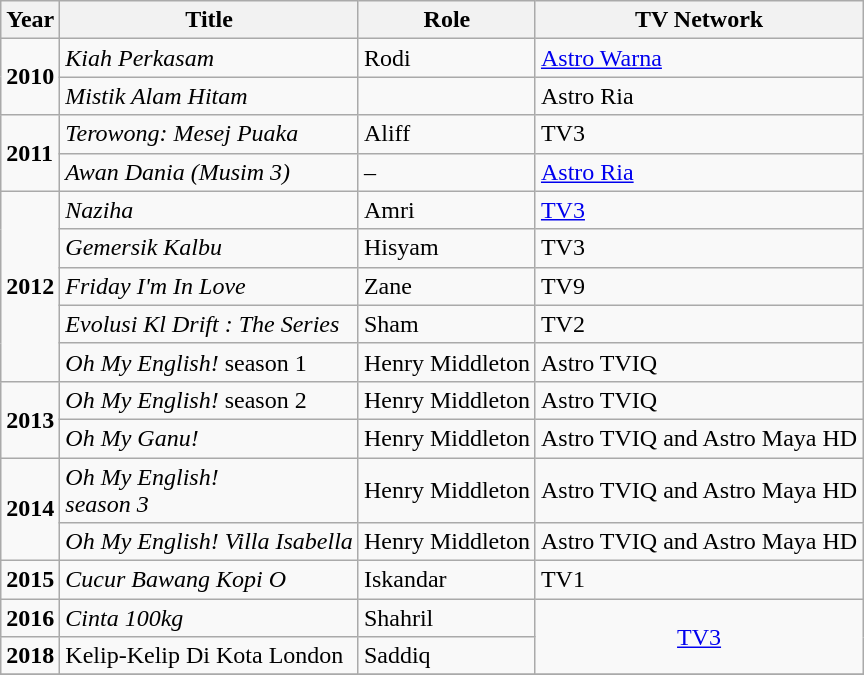<table class="wikitable">
<tr>
<th>Year</th>
<th>Title</th>
<th>Role</th>
<th>TV Network</th>
</tr>
<tr>
<td rowspan="2" style="text-align:center;"><strong>2010</strong></td>
<td><em>Kiah Perkasam</em></td>
<td>Rodi</td>
<td><a href='#'>Astro Warna</a></td>
</tr>
<tr>
<td><em>Mistik Alam Hitam</em></td>
<td></td>
<td>Astro Ria</td>
</tr>
<tr>
<td rowspan="2"><strong>2011</strong></td>
<td><em>Terowong: Mesej Puaka</em></td>
<td>Aliff</td>
<td>TV3</td>
</tr>
<tr>
<td><em>Awan Dania (Musim 3)</em></td>
<td>–</td>
<td><a href='#'>Astro Ria</a></td>
</tr>
<tr>
<td rowspan="5" style="text-align:center;"><strong>2012</strong></td>
<td><em>Naziha</em></td>
<td>Amri</td>
<td><a href='#'>TV3</a></td>
</tr>
<tr>
<td><em>Gemersik Kalbu</em></td>
<td>Hisyam</td>
<td>TV3</td>
</tr>
<tr>
<td><em>Friday I'm In Love</em></td>
<td>Zane</td>
<td>TV9</td>
</tr>
<tr>
<td><em>Evolusi Kl Drift : The Series</em></td>
<td>Sham</td>
<td>TV2</td>
</tr>
<tr>
<td><em>Oh My English!</em> season 1</td>
<td>Henry Middleton</td>
<td>Astro TVIQ</td>
</tr>
<tr>
<td rowspan="2" style="text-align:center;"><strong>2013</strong></td>
<td><em>Oh My English!</em> season 2</td>
<td>Henry Middleton</td>
<td>Astro TVIQ</td>
</tr>
<tr>
<td><em>Oh My Ganu!</em></td>
<td>Henry Middleton</td>
<td>Astro TVIQ and Astro Maya HD</td>
</tr>
<tr>
<td rowspan="2" style="text-align:center;"><strong>2014</strong></td>
<td><em>Oh My English!</em><br><em>season 3</em></td>
<td>Henry Middleton</td>
<td>Astro TVIQ and Astro Maya HD</td>
</tr>
<tr>
<td><em>Oh My English! Villa Isabella</em></td>
<td>Henry Middleton</td>
<td>Astro TVIQ and Astro Maya HD</td>
</tr>
<tr>
<td rowspan="1" style="text-align:center;"><strong>2015</strong></td>
<td><em>Cucur Bawang Kopi O</em></td>
<td>Iskandar</td>
<td>TV1</td>
</tr>
<tr>
<td rowspan="1" style="text-align:center;"><strong>2016</strong></td>
<td><em>Cinta 100kg </em></td>
<td>Shahril</td>
<td rowspan="2" style="text-align:center;"><a href='#'>TV3</a></td>
</tr>
<tr>
<td rowspan="1" style="text-align:center;"><strong>2018</strong></td>
<td>Kelip-Kelip Di Kota London</td>
<td>Saddiq</td>
</tr>
<tr>
</tr>
</table>
